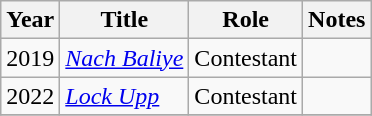<table class="wikitable sortable">
<tr>
<th>Year</th>
<th>Title</th>
<th>Role</th>
<th>Notes</th>
</tr>
<tr>
<td>2019</td>
<td><em><a href='#'>Nach Baliye</a></em></td>
<td>Contestant</td>
<td></td>
</tr>
<tr>
<td>2022</td>
<td><em><a href='#'>Lock Upp</a></em></td>
<td>Contestant</td>
<td></td>
</tr>
<tr>
</tr>
</table>
